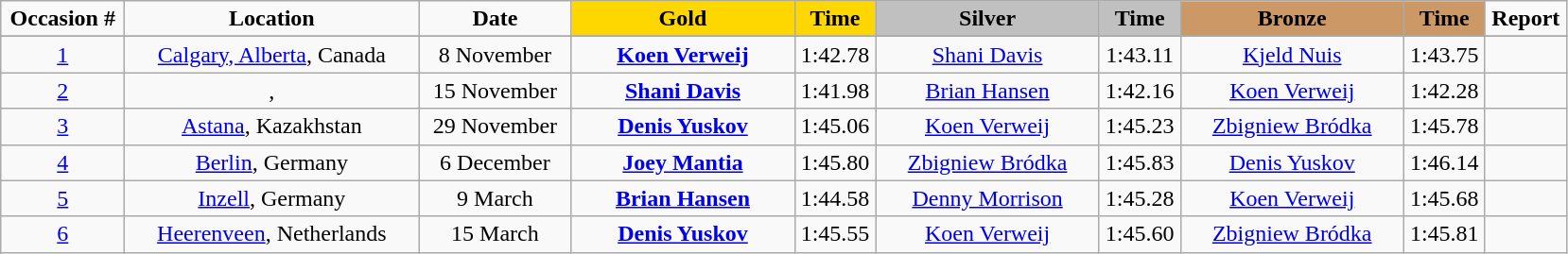<table class="wikitable">
<tr>
<td width="80" align="center"><strong>Occasion #</strong></td>
<td width="200" align="center"><strong>Location</strong></td>
<td width="100" align="center"><strong>Date</strong></td>
<td width="150" bgcolor="gold" align="center"><strong>Gold</strong></td>
<td width="50" bgcolor="gold" align="center"><strong>Time</strong></td>
<td width="150" bgcolor="silver" align="center"><strong>Silver</strong></td>
<td width="50" bgcolor="silver" align="center"><strong>Time</strong></td>
<td width="150" bgcolor="#CC9966" align="center"><strong>Bronze</strong></td>
<td width="50" bgcolor="#CC9966" align="center"><strong>Time</strong></td>
<td width="50" align="center"><strong>Report</strong></td>
</tr>
<tr bgcolor="#cccccc">
</tr>
<tr>
<td align="center"><a href='#'>1</a></td>
<td align="center"><a href='#'>Calgary, Alberta</a>, Canada</td>
<td align="center">8 November</td>
<td align="center"><strong><a href='#'>Koen Verweij</a></strong><br><small></small></td>
<td align="center">1:42.78</td>
<td align="center"><a href='#'>Shani Davis</a><br><small></small></td>
<td align="center">1:43.11</td>
<td align="center"><a href='#'>Kjeld Nuis</a><br><small></small></td>
<td align="center">1:43.75</td>
<td align="center"></td>
</tr>
<tr>
<td align="center"><a href='#'>2</a></td>
<td align="center">, </td>
<td align="center">15 November</td>
<td align="center"><strong><a href='#'>Shani Davis</a></strong><br><small></small></td>
<td align="center">1:41.98</td>
<td align="center"><a href='#'>Brian Hansen</a><br><small></small></td>
<td align="center">1:42.16</td>
<td align="center"><a href='#'>Koen Verweij</a><br><small></small></td>
<td align="center">1:42.28</td>
<td align="center"></td>
</tr>
<tr>
<td align="center"><a href='#'>3</a></td>
<td align="center"><a href='#'>Astana</a>, Kazakhstan</td>
<td align="center">29 November</td>
<td align="center"><strong><a href='#'>Denis Yuskov</a></strong><br><small></small></td>
<td align="center">1:45.06</td>
<td align="center"><a href='#'>Koen Verweij</a><br><small></small></td>
<td align="center">1:45.23</td>
<td align="center"><a href='#'>Zbigniew Bródka</a><br><small></small></td>
<td align="center">1:45.78</td>
<td align="center"></td>
</tr>
<tr>
<td align="center"><a href='#'>4</a></td>
<td align="center"><a href='#'>Berlin</a>, Germany</td>
<td align="center">6 December</td>
<td align="center"><strong><a href='#'>Joey Mantia</a></strong><br><small></small></td>
<td align="center">1:45.80</td>
<td align="center"><a href='#'>Zbigniew Bródka</a><br><small></small></td>
<td align="center">1:45.83</td>
<td align="center"><a href='#'>Denis Yuskov</a><br><small></small></td>
<td align="center">1:46.14</td>
<td align="center"></td>
</tr>
<tr>
<td align="center"><a href='#'>5</a></td>
<td align="center"><a href='#'>Inzell</a>, Germany</td>
<td align="center">9 March</td>
<td align="center"><strong><a href='#'>Brian Hansen</a></strong><br><small></small></td>
<td align="center">1:44.58</td>
<td align="center"><a href='#'>Denny Morrison</a><br><small></small></td>
<td align="center">1:45.28</td>
<td align="center"><a href='#'>Koen Verweij</a><br><small></small></td>
<td align="center">1:45.68</td>
<td align="center"></td>
</tr>
<tr>
<td align="center"><a href='#'>6</a></td>
<td align="center"><a href='#'>Heerenveen</a>, Netherlands</td>
<td align="center">15 March</td>
<td align="center"><strong><a href='#'>Denis Yuskov</a></strong><br><small></small></td>
<td align="center">1:45.55</td>
<td align="center"><a href='#'>Koen Verweij</a><br><small></small></td>
<td align="center">1:45.60</td>
<td align="center"><a href='#'>Zbigniew Bródka</a><br><small></small></td>
<td align="center">1:45.81</td>
<td align="center"></td>
</tr>
</table>
